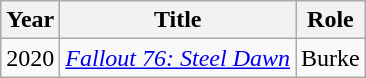<table class="wikitable">
<tr>
<th>Year</th>
<th>Title</th>
<th>Role</th>
</tr>
<tr>
<td>2020</td>
<td><em><a href='#'>Fallout 76: Steel Dawn</a></em></td>
<td>Burke</td>
</tr>
</table>
